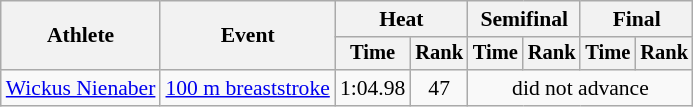<table class=wikitable style="font-size:90%">
<tr>
<th rowspan="2">Athlete</th>
<th rowspan="2">Event</th>
<th colspan="2">Heat</th>
<th colspan="2">Semifinal</th>
<th colspan="2">Final</th>
</tr>
<tr style="font-size:95%">
<th>Time</th>
<th>Rank</th>
<th>Time</th>
<th>Rank</th>
<th>Time</th>
<th>Rank</th>
</tr>
<tr align=center>
<td align=left><a href='#'>Wickus Nienaber</a></td>
<td align=left><a href='#'>100 m breaststroke</a></td>
<td>1:04.98</td>
<td>47</td>
<td colspan=4>did not advance</td>
</tr>
</table>
